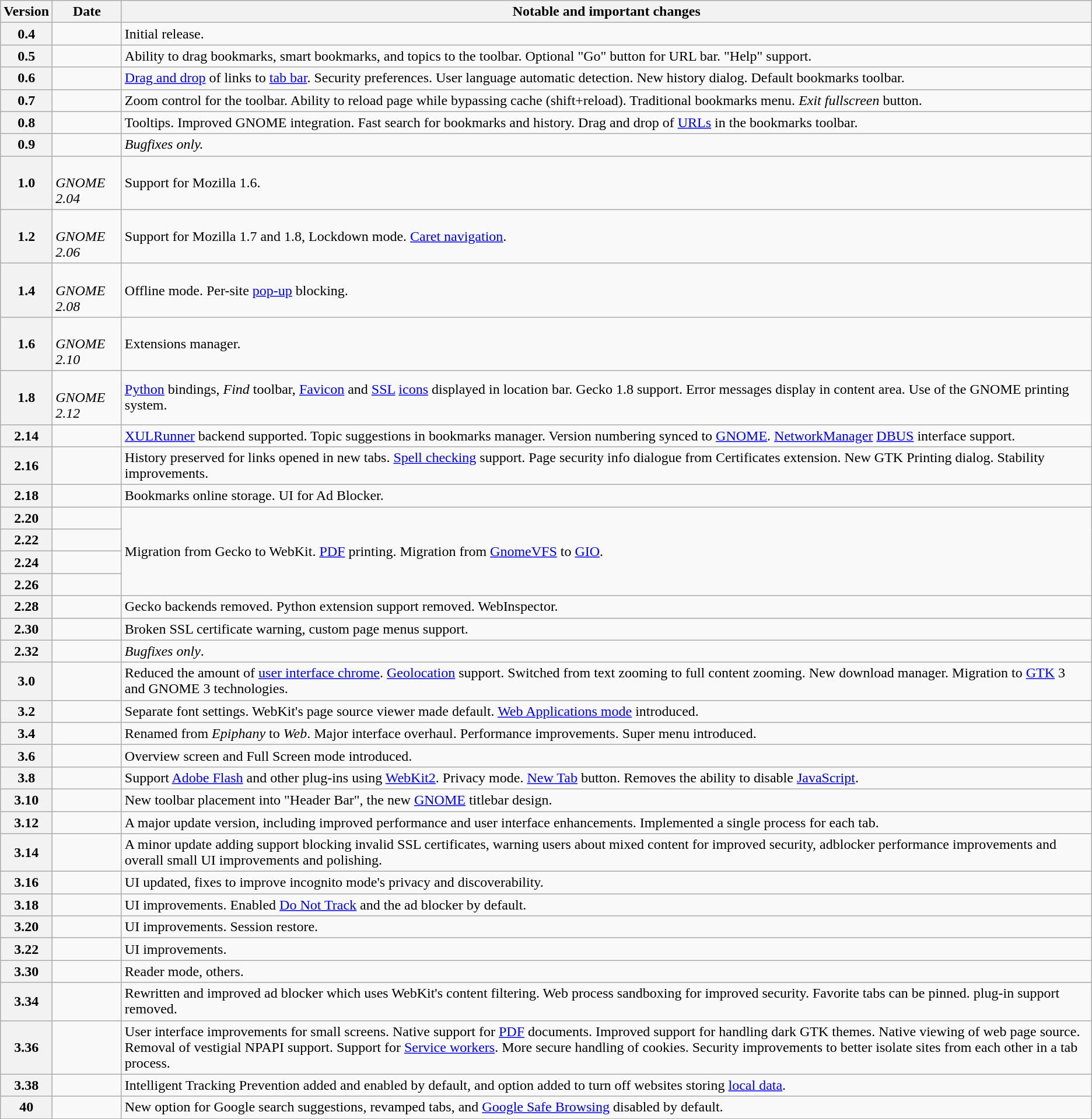<table class="wikitable">
<tr>
<th scope="col">Version</th>
<th scope="col">Date</th>
<th scope="col">Notable and important changes</th>
</tr>
<tr>
<th scope="row">0.4</th>
<td></td>
<td>Initial release.</td>
</tr>
<tr>
<th scope="row">0.5</th>
<td></td>
<td>Ability to drag bookmarks, smart bookmarks, and topics to the toolbar. Optional "Go" button for URL bar. "Help" support.</td>
</tr>
<tr>
<th scope="row">0.6</th>
<td></td>
<td><a href='#'>Drag and drop</a> of links to <a href='#'>tab bar</a>. Security preferences. User language automatic detection. New history dialog. Default bookmarks toolbar.</td>
</tr>
<tr>
<th scope="row">0.7</th>
<td></td>
<td>Zoom control for the toolbar. Ability to reload page while bypassing cache (shift+reload). Traditional bookmarks menu. <em>Exit fullscreen</em> button.</td>
</tr>
<tr>
<th scope="row">0.8</th>
<td></td>
<td>Tooltips. Improved GNOME integration. Fast search for bookmarks and history. Drag and drop of <a href='#'>URLs</a> in the bookmarks toolbar.</td>
</tr>
<tr>
<th scope="row">0.9</th>
<td></td>
<td><em>Bugfixes only.</em></td>
</tr>
<tr>
<th scope="row">1.0</th>
<td><br><em>GNOME 2.04</em></td>
<td>Support for Mozilla 1.6.</td>
</tr>
<tr>
<th scope="row">1.2</th>
<td><br><em>GNOME 2.06</em></td>
<td>Support for Mozilla 1.7 and 1.8, Lockdown mode. <a href='#'>Caret navigation</a>.</td>
</tr>
<tr>
<th scope="row">1.4</th>
<td><br><em>GNOME 2.08</em></td>
<td>Offline mode. Per-site <a href='#'>pop-up</a> blocking.</td>
</tr>
<tr>
<th scope="row">1.6</th>
<td><br><em>GNOME 2.10</em></td>
<td>Extensions manager.</td>
</tr>
<tr>
<th scope="row">1.8</th>
<td><br><em>GNOME 2.12</em></td>
<td><a href='#'>Python</a> bindings, <em>Find</em> toolbar, <a href='#'>Favicon</a> and <a href='#'>SSL</a> <a href='#'>icons</a> displayed in location bar. Gecko 1.8 support. Error messages display in content area. Use of the GNOME printing system.</td>
</tr>
<tr>
<th scope="row">2.14</th>
<td></td>
<td><a href='#'>XULRunner</a> backend supported. Topic suggestions in bookmarks manager. Version numbering synced to <a href='#'>GNOME</a>. <a href='#'>NetworkManager</a> <a href='#'>DBUS</a> interface support.</td>
</tr>
<tr>
<th scope="row">2.16</th>
<td></td>
<td>History preserved for links opened in new tabs. <a href='#'>Spell checking</a> support. Page security info dialogue from Certificates extension. New GTK Printing dialog. Stability improvements.</td>
</tr>
<tr>
<th scope="row">2.18</th>
<td></td>
<td>Bookmarks online storage. UI for Ad Blocker.</td>
</tr>
<tr>
<th scope="row">2.20</th>
<td></td>
<td rowspan=4>Migration from Gecko to WebKit. <a href='#'>PDF</a> printing. Migration from <a href='#'>GnomeVFS</a> to <a href='#'>GIO</a>.</td>
</tr>
<tr>
<th scope="row">2.22</th>
<td></td>
</tr>
<tr>
<th scope="row">2.24</th>
<td></td>
</tr>
<tr>
<th scope="row">2.26</th>
<td></td>
</tr>
<tr>
<th scope="row">2.28</th>
<td></td>
<td>Gecko backends removed. Python extension support removed. WebInspector.</td>
</tr>
<tr>
<th scope="row">2.30</th>
<td></td>
<td>Broken SSL certificate warning, custom page menus support.</td>
</tr>
<tr>
<th scope="row">2.32</th>
<td></td>
<td><em>Bugfixes only</em>.</td>
</tr>
<tr>
<th scope="row">3.0</th>
<td></td>
<td>Reduced the amount of <a href='#'>user interface chrome</a>. <a href='#'>Geolocation</a> support. Switched from text zooming to full content zooming. New download manager. Migration to <a href='#'>GTK</a> 3 and GNOME 3 technologies.</td>
</tr>
<tr>
<th scope="row">3.2</th>
<td></td>
<td>Separate font settings. WebKit's page source viewer made default. <a href='#'>Web Applications mode</a> introduced.</td>
</tr>
<tr>
<th scope="row">3.4</th>
<td></td>
<td>Renamed from <em>Epiphany</em> to <em>Web</em>. Major interface overhaul. Performance improvements. Super menu introduced.</td>
</tr>
<tr>
<th scope="row">3.6</th>
<td></td>
<td>Overview screen and Full Screen mode introduced.</td>
</tr>
<tr>
<th scope="row">3.8</th>
<td></td>
<td>Support <a href='#'>Adobe Flash</a> and other plug-ins using <a href='#'>WebKit2</a>. Privacy mode. <a href='#'>New Tab</a> button. Removes the ability to disable <a href='#'>JavaScript</a>.</td>
</tr>
<tr>
<th scope="row">3.10</th>
<td></td>
<td>New toolbar placement into "Header Bar", the new <a href='#'>GNOME</a> titlebar design.</td>
</tr>
<tr>
<th scope="row">3.12</th>
<td></td>
<td>A major update version, including improved performance and user interface enhancements. Implemented a single process for each tab.</td>
</tr>
<tr>
<th scope="row">3.14</th>
<td></td>
<td>A minor update adding support blocking invalid SSL certificates, warning users about mixed content for improved security, adblocker performance improvements and overall small UI improvements and polishing.</td>
</tr>
<tr>
<th scope="row">3.16</th>
<td></td>
<td>UI updated, fixes to improve incognito mode's privacy and discoverability.</td>
</tr>
<tr>
<th scope="row">3.18</th>
<td></td>
<td>UI improvements. Enabled <a href='#'>Do Not Track</a> and the ad blocker by default.</td>
</tr>
<tr>
<th scope="row">3.20</th>
<td></td>
<td>UI improvements. Session restore.</td>
</tr>
<tr>
<th scope="row">3.22</th>
<td></td>
<td>UI improvements.</td>
</tr>
<tr>
<th scope="row">3.30</th>
<td></td>
<td>Reader mode, others.</td>
</tr>
<tr>
<th scope="row">3.34</th>
<td></td>
<td>Rewritten and improved ad blocker which uses WebKit's content filtering. Web process sandboxing for improved security. Favorite tabs can be pinned. plug-in support removed.</td>
</tr>
<tr>
<th scope="row">3.36</th>
<td></td>
<td>User interface improvements for small screens. Native support for <a href='#'>PDF</a> documents. Improved support for handling dark GTK themes. Native viewing of web page source. Removal of vestigial NPAPI support. Support for <a href='#'>Service workers</a>. More secure handling of cookies. Security improvements to better isolate sites from each other in a tab process.</td>
</tr>
<tr>
<th scope="row">3.38</th>
<td></td>
<td>Intelligent Tracking Prevention added and enabled by default, and option added to turn off websites storing <a href='#'>local data</a>.</td>
</tr>
<tr>
<th scope="row">40</th>
<td></td>
<td>New option for Google search suggestions, revamped tabs, and <a href='#'>Google Safe Browsing</a> disabled by default.</td>
</tr>
</table>
